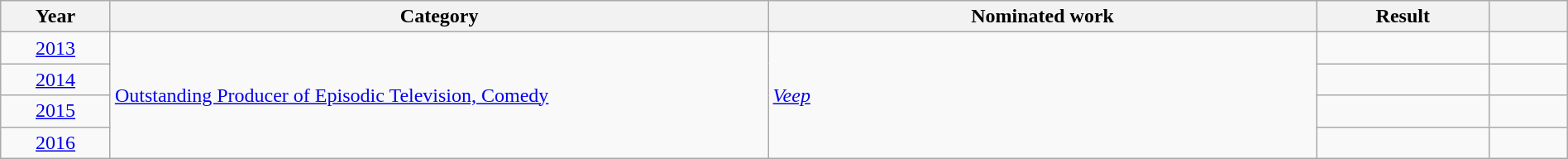<table width="100%" class="wikitable">
<tr>
<th width="7%">Year</th>
<th width="42%">Category</th>
<th width="35%">Nominated work</th>
<th width="11%">Result</th>
<th width="5%"></th>
</tr>
<tr>
<td align="center"><a href='#'>2013</a></td>
<td rowspan="4"><a href='#'>Outstanding Producer of Episodic Television, Comedy</a></td>
<td rowspan="4"><em><a href='#'>Veep</a></em></td>
<td></td>
<td align="center"></td>
</tr>
<tr>
<td align="center"><a href='#'>2014</a></td>
<td></td>
<td align="center"></td>
</tr>
<tr>
<td align="center"><a href='#'>2015</a></td>
<td></td>
<td align="center"></td>
</tr>
<tr>
<td align="center"><a href='#'>2016</a></td>
<td></td>
<td align="center"></td>
</tr>
</table>
